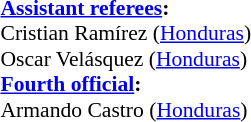<table width=50% style="font-size:90%">
<tr>
<td><br><strong><a href='#'>Assistant referees</a>:</strong>
<br>Cristian Ramírez (<a href='#'>Honduras</a>)
<br>Oscar Velásquez (<a href='#'>Honduras</a>)
<br><strong><a href='#'>Fourth official</a>:</strong>
<br>Armando Castro (<a href='#'>Honduras</a>)</td>
</tr>
</table>
